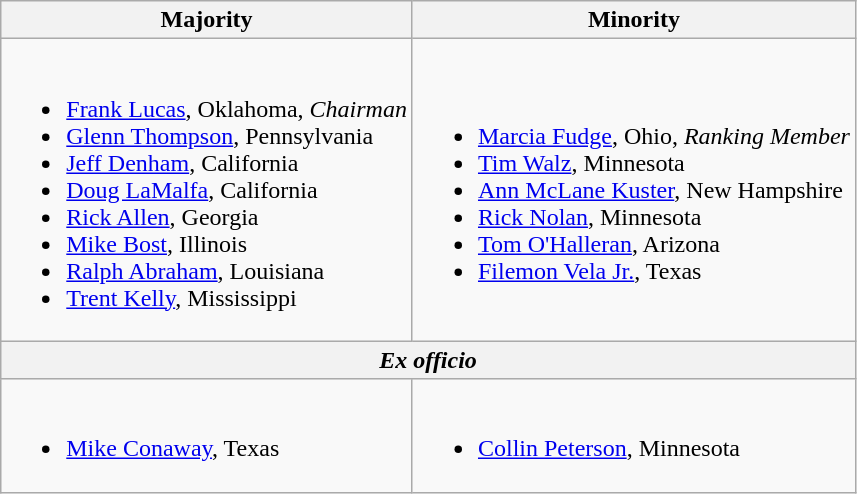<table class=wikitable>
<tr>
<th>Majority</th>
<th>Minority</th>
</tr>
<tr>
<td><br><ul><li><a href='#'>Frank Lucas</a>, Oklahoma, <em>Chairman</em></li><li><a href='#'>Glenn Thompson</a>, Pennsylvania</li><li><a href='#'>Jeff Denham</a>, California</li><li><a href='#'>Doug LaMalfa</a>, California</li><li><a href='#'>Rick Allen</a>, Georgia</li><li><a href='#'>Mike Bost</a>, Illinois</li><li><a href='#'>Ralph Abraham</a>, Louisiana</li><li><a href='#'>Trent Kelly</a>, Mississippi</li></ul></td>
<td><br><ul><li><a href='#'>Marcia Fudge</a>, Ohio, <em>Ranking Member</em></li><li><a href='#'>Tim Walz</a>, Minnesota</li><li><a href='#'>Ann McLane Kuster</a>, New Hampshire</li><li><a href='#'>Rick Nolan</a>, Minnesota</li><li><a href='#'>Tom O'Halleran</a>, Arizona</li><li><a href='#'>Filemon Vela Jr.</a>, Texas</li></ul></td>
</tr>
<tr>
<th colspan=2><em>Ex officio</em></th>
</tr>
<tr>
<td><br><ul><li><a href='#'>Mike Conaway</a>, Texas</li></ul></td>
<td><br><ul><li><a href='#'>Collin Peterson</a>, Minnesota</li></ul></td>
</tr>
</table>
